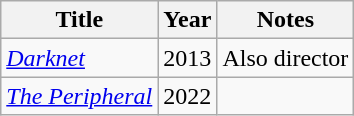<table class="wikitable">
<tr>
<th>Title</th>
<th>Year</th>
<th>Notes</th>
</tr>
<tr>
<td><em><a href='#'>Darknet</a></em></td>
<td>2013</td>
<td>Also director</td>
</tr>
<tr>
<td><em><a href='#'>The Peripheral</a></em></td>
<td>2022</td>
<td></td>
</tr>
</table>
